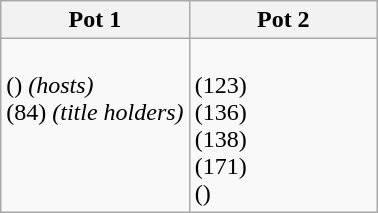<table class="wikitable">
<tr>
<th width=50%>Pot 1</th>
<th width=50%>Pot 2</th>
</tr>
<tr>
<td valign=top><br> () <em>(hosts)</em><br>
 (84) <em>(title holders)</em></td>
<td valign=top><br> (123)<br>
 (136)<br>
 (138)<br>
 (171)<br>
 ()</td>
</tr>
</table>
